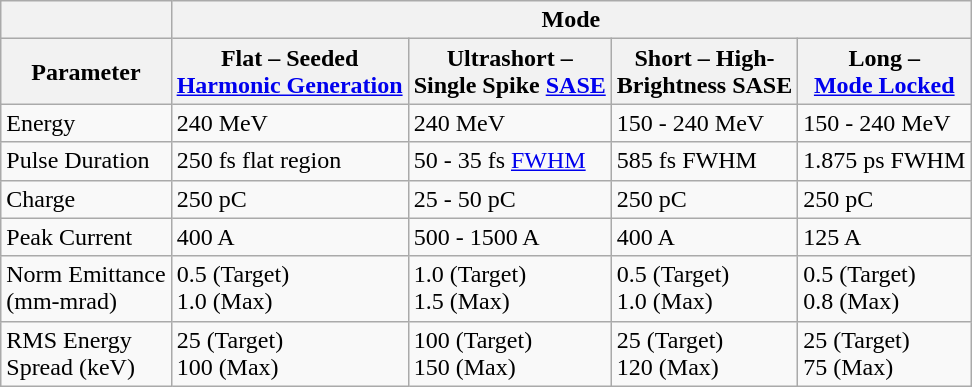<table class="wikitable">
<tr>
<th></th>
<th colspan="4">Mode</th>
</tr>
<tr>
<th>Parameter</th>
<th>Flat – Seeded<br><a href='#'>Harmonic Generation</a></th>
<th>Ultrashort –<br>Single Spike <a href='#'>SASE</a></th>
<th>Short – High-<br>Brightness SASE</th>
<th>Long –<br><a href='#'>Mode Locked</a></th>
</tr>
<tr>
<td>Energy</td>
<td>240 MeV</td>
<td>240 MeV</td>
<td>150 - 240 MeV</td>
<td>150 - 240 MeV</td>
</tr>
<tr>
<td>Pulse Duration</td>
<td>250 fs flat region</td>
<td>50 - 35 fs <a href='#'>FWHM</a></td>
<td>585 fs FWHM</td>
<td>1.875 ps FWHM</td>
</tr>
<tr>
<td>Charge</td>
<td>250 pC</td>
<td>25 - 50 pC</td>
<td>250 pC</td>
<td>250 pC</td>
</tr>
<tr>
<td>Peak Current</td>
<td>400 A</td>
<td>500 - 1500 A</td>
<td>400 A</td>
<td>125 A</td>
</tr>
<tr>
<td>Norm Emittance<br>(mm-mrad)</td>
<td>0.5 (Target)<br>1.0 (Max)</td>
<td>1.0 (Target)<br>1.5 (Max)</td>
<td>0.5 (Target)<br>1.0 (Max)</td>
<td>0.5 (Target)<br>0.8 (Max)</td>
</tr>
<tr>
<td>RMS Energy<br>Spread (keV)</td>
<td>25 (Target)<br>100 (Max)</td>
<td>100 (Target)<br>150 (Max)</td>
<td>25 (Target)<br>120 (Max)</td>
<td>25 (Target)<br>75 (Max)</td>
</tr>
</table>
